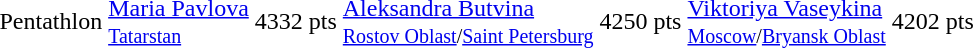<table>
<tr>
<td>Pentathlon</td>
<td><a href='#'>Maria Pavlova</a><br><small><a href='#'>Tatarstan</a></small></td>
<td>4332 pts</td>
<td><a href='#'>Aleksandra Butvina</a><br><small><a href='#'>Rostov Oblast</a>/<a href='#'>Saint Petersburg</a></small></td>
<td>4250 pts</td>
<td><a href='#'>Viktoriya Vaseykina</a><br><small><a href='#'>Moscow</a>/<a href='#'>Bryansk Oblast</a></small></td>
<td>4202 pts</td>
</tr>
</table>
